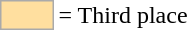<table style="background:transparent;">
<tr>
<td style="background-color:#ffdf9f; border:1px solid #aaaaaa; width:2em;"></td>
<td>= Third place</td>
</tr>
</table>
